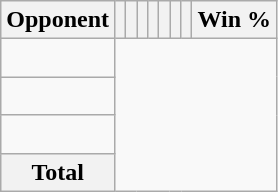<table class="wikitable sortable collapsible collapsed" style="text-align: center;">
<tr>
<th>Opponent</th>
<th></th>
<th></th>
<th></th>
<th></th>
<th></th>
<th></th>
<th></th>
<th>Win %</th>
</tr>
<tr>
<td align="left"><br></td>
</tr>
<tr>
<td align="left"><br></td>
</tr>
<tr>
<td align="left"><br></td>
</tr>
<tr class="sortbottom">
<th>Total<br></th>
</tr>
</table>
